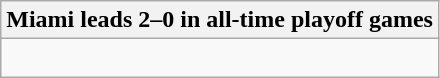<table class="wikitable collapsible collapsed">
<tr>
<th>Miami leads 2–0 in all-time playoff games</th>
</tr>
<tr>
<td><br>
</td>
</tr>
</table>
